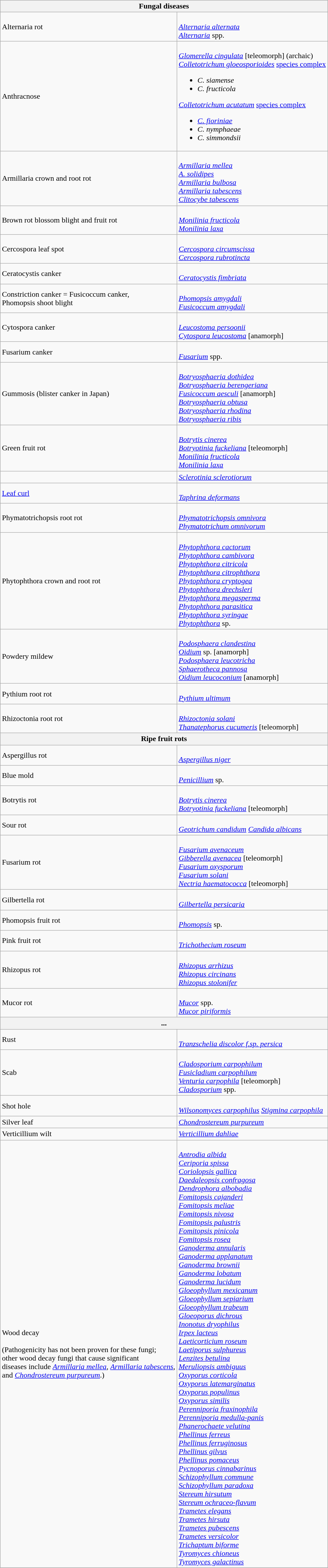<table class="wikitable" style="clear">
<tr>
<th colspan=2><strong>Fungal diseases</strong><br></th>
</tr>
<tr>
<td>Alternaria rot</td>
<td><br><em><a href='#'>Alternaria alternata</a></em><br>
<em><a href='#'>Alternaria</a></em> spp.</td>
</tr>
<tr>
<td>Anthracnose</td>
<td><br><em><a href='#'>Glomerella cingulata</a></em> [teleomorph] (archaic)<br><em><a href='#'>Colletotrichum gloeosporioides</a></em> <a href='#'>species complex</a><ul><li><em>C. siamense</em></li><li><em>C. fructicola</em></li></ul><em><a href='#'>Colletotrichum acutatum</a></em> <a href='#'>species complex</a><ul><li><em><a href='#'>C. fioriniae</a></em></li><li><em>C. nymphaeae</em></li><li><em>C. simmondsii</em></li></ul></td>
</tr>
<tr>
<td>Armillaria crown and root rot</td>
<td><br><em><a href='#'>Armillaria mellea</a></em><br>
<em><a href='#'>A. solidipes</a></em><br>
<em><a href='#'>Armillaria bulbosa</a></em><br>
<em><a href='#'>Armillaria tabescens</a></em><br>
 <em><a href='#'>Clitocybe tabescens</a></em></td>
</tr>
<tr>
<td>Brown rot blossom blight and fruit rot</td>
<td><br><em><a href='#'>Monilinia fructicola</a></em><br>
<em><a href='#'>Monilinia laxa</a></em></td>
</tr>
<tr>
<td>Cercospora leaf spot</td>
<td><br><em><a href='#'>Cercospora circumscissa</a></em><br>
<em><a href='#'>Cercospora rubrotincta</a></em></td>
</tr>
<tr>
<td>Ceratocystis canker</td>
<td><br><em><a href='#'>Ceratocystis fimbriata</a></em></td>
</tr>
<tr>
<td>Constriction canker = Fusicoccum canker,<br>Phomopsis shoot blight</td>
<td><br><em><a href='#'>Phomopsis amygdali</a></em><br>
 <em><a href='#'>Fusicoccum amygdali</a></em></td>
</tr>
<tr>
<td>Cytospora canker</td>
<td><br><em><a href='#'>Leucostoma persoonii</a></em><br>
<em><a href='#'>Cytospora leucostoma</a></em> [anamorph]</td>
</tr>
<tr>
<td>Fusarium canker</td>
<td><br><em><a href='#'>Fusarium</a></em> spp.</td>
</tr>
<tr>
<td>Gummosis (blister canker in Japan)</td>
<td><br><em><a href='#'>Botryosphaeria dothidea</a></em> <br>
 <em><a href='#'>Botryosphaeria berengeriana</a></em><br>
<em><a href='#'>Fusicoccum aesculi</a></em> [anamorph] <br>
<em><a href='#'>Botryosphaeria obtusa</a></em><br>
<em><a href='#'>Botryosphaeria rhodina</a></em><br>
<em><a href='#'>Botryosphaeria ribis</a></em></td>
</tr>
<tr>
<td>Green fruit rot</td>
<td><br><em><a href='#'>Botrytis cinerea</a></em><br>
<em><a href='#'>Botryotinia fuckeliana</a></em> [teleomorph] <br>
<em><a href='#'>Monilinia fructicola</a></em><br>
<em><a href='#'>Monilinia laxa</a></em></td>
</tr>
<tr>
<td></td>
<td><em><a href='#'>Sclerotinia sclerotiorum</a></em></td>
</tr>
<tr>
<td><a href='#'>Leaf curl</a></td>
<td><br><em><a href='#'>Taphrina deformans</a></em></td>
</tr>
<tr>
<td>Phymatotrichopsis root rot</td>
<td><br><em><a href='#'>Phymatotrichopsis omnivora</a></em> <br>
 <em><a href='#'>Phymatotrichum omnivorum</a></em></td>
</tr>
<tr>
<td>Phytophthora crown and root rot</td>
<td><br><em><a href='#'>Phytophthora cactorum</a></em><br>
<em><a href='#'>Phytophthora cambivora</a></em><br>
<em><a href='#'>Phytophthora citricola</a></em><br>
<em><a href='#'>Phytophthora citrophthora</a></em><br>
<em><a href='#'>Phytophthora cryptogea</a></em><br>
<em><a href='#'>Phytophthora drechsleri</a></em><br>
<em><a href='#'>Phytophthora megasperma</a></em><br>
<em><a href='#'>Phytophthora parasitica</a></em><br>
<em><a href='#'>Phytophthora syringae</a></em><br>
<em><a href='#'>Phytophthora</a></em> sp.</td>
</tr>
<tr>
<td>Powdery mildew</td>
<td><br><em><a href='#'>Podosphaera clandestina</a></em><br>
<em><a href='#'>Oidium</a></em> sp. [anamorph] <br>
<em><a href='#'>Podosphaera leucotricha</a></em><br>
<em><a href='#'>Sphaerotheca pannosa</a></em><br>
<em><a href='#'>Oidium leucoconium</a></em> [anamorph]</td>
</tr>
<tr>
<td>Pythium root rot</td>
<td><br><em><a href='#'>Pythium ultimum</a></em></td>
</tr>
<tr>
<td>Rhizoctonia root rot</td>
<td><br><em><a href='#'>Rhizoctonia solani</a></em><br>
<em><a href='#'>Thanatephorus cucumeris</a></em> [teleomorph]</td>
</tr>
<tr>
<th colspan=2>Ripe fruit rots</th>
</tr>
<tr>
<td>Aspergillus rot</td>
<td><br><em><a href='#'>Aspergillus niger</a></em></td>
</tr>
<tr>
<td>Blue mold</td>
<td><br><em><a href='#'>Penicillium</a></em> sp.</td>
</tr>
<tr>
<td>Botrytis rot</td>
<td><br><em><a href='#'>Botrytis cinerea</a></em><br>
<em><a href='#'>Botryotinia fuckeliana</a></em> [teleomorph]</td>
</tr>
<tr>
<td>Sour rot</td>
<td><br><em><a href='#'>Geotrichum candidum</a></em>
<em><a href='#'>Candida albicans</a></em></td>
</tr>
<tr>
<td>Fusarium rot</td>
<td><br><em><a href='#'>Fusarium avenaceum</a></em><br>
<em><a href='#'>Gibberella avenacea</a></em> [teleomorph] <br>
<em><a href='#'>Fusarium oxysporum</a></em><br>
<em><a href='#'>Fusarium solani</a></em><br>
<em><a href='#'>Nectria haematococca</a></em> [teleomorph]</td>
</tr>
<tr>
<td>Gilbertella rot</td>
<td><br><em><a href='#'>Gilbertella persicaria</a></em></td>
</tr>
<tr>
<td>Phomopsis fruit rot</td>
<td><br><em><a href='#'>Phomopsis</a></em> sp.</td>
</tr>
<tr>
<td>Pink fruit rot</td>
<td><br><em><a href='#'>Trichothecium roseum</a></em></td>
</tr>
<tr>
<td>Rhizopus rot</td>
<td><br><em><a href='#'>Rhizopus arrhizus</a></em><br>
<em><a href='#'>Rhizopus circinans</a></em><br>
<em><a href='#'>Rhizopus stolonifer</a></em></td>
</tr>
<tr>
<td>Mucor rot</td>
<td><br><em><a href='#'>Mucor</a></em> spp. <br>
<em><a href='#'>Mucor piriformis</a></em></td>
</tr>
<tr>
<th colspan=2>...</th>
</tr>
<tr>
<td>Rust</td>
<td><br><em><a href='#'>Tranzschelia discolor f.sp. persica</a></em></td>
</tr>
<tr>
<td>Scab</td>
<td><br><em><a href='#'>Cladosporium carpophilum</a></em> <br>
 <em><a href='#'>Fusicladium carpophilum</a></em><br>
<em><a href='#'>Venturia carpophila</a></em> [teleomorph] <br>
<em><a href='#'>Cladosporium</a></em> spp.</td>
</tr>
<tr>
<td>Shot hole</td>
<td><br><em><a href='#'>Wilsonomyces carpophilus</a></em> 
 <em><a href='#'>Stigmina carpophila</a></em></td>
</tr>
<tr>
<td>Silver leaf</td>
<td><em><a href='#'>Chondrostereum purpureum</a></em></td>
</tr>
<tr>
<td>Verticillium wilt</td>
<td><em><a href='#'>Verticillium dahliae</a></em></td>
</tr>
<tr>
<td>Wood decay<br><br>(Pathogenicity has not been proven for these fungi;<br>
other wood decay fungi that cause significant<br>
diseases include <em><a href='#'>Armillaria mellea</a></em>, <em><a href='#'>Armillaria tabescens</a></em>,<br>
and <em><a href='#'>Chondrostereum purpureum</a></em>.)</td>
<td><br><em><a href='#'>Antrodia albida</a></em><br>
<em><a href='#'>Ceriporia spissa</a></em><br>
<em><a href='#'>Coriolopsis gallica</a></em><br>
<em><a href='#'>Daedaleopsis confragosa</a></em><br>
<em><a href='#'>Dendrophora albobadia</a></em><br>
<em><a href='#'>Fomitopsis cajanderi</a></em><br>
<em><a href='#'>Fomitopsis meliae</a></em><br>
<em><a href='#'>Fomitopsis nivosa</a></em><br>
<em><a href='#'>Fomitopsis palustris</a></em><br>
<em><a href='#'>Fomitopsis pinicola</a></em><br>
<em><a href='#'>Fomitopsis rosea</a></em><br>
<em><a href='#'>Ganoderma annularis</a></em><br>
<em><a href='#'>Ganoderma applanatum</a></em><br>
<em><a href='#'>Ganoderma brownii</a></em><br>
<em><a href='#'>Ganoderma lobatum</a></em><br>
<em><a href='#'>Ganoderma lucidum</a></em><br>
<em><a href='#'>Gloeophyllum mexicanum</a></em><br>
<em><a href='#'>Gloeophyllum sepiarium</a></em><br>
<em><a href='#'>Gloeophyllum trabeum</a></em><br>
<em><a href='#'>Gloeoporus dichrous</a></em><br>
<em><a href='#'>Inonotus dryophilus</a></em><br>
<em><a href='#'>Irpex lacteus</a></em><br>
<em><a href='#'>Laeticorticium roseum</a></em><br>
<em><a href='#'>Laetiporus sulphureus</a></em><br>
<em><a href='#'>Lenzites betulina</a></em><br>
<em><a href='#'>Meruliopsis ambiguus</a></em><br>
<em><a href='#'>Oxyporus corticola</a></em><br>
<em><a href='#'>Oxyporus latemarginatus</a></em><br>
<em><a href='#'>Oxyporus populinus</a></em><br>
<em><a href='#'>Oxyporus similis</a></em><br>
<em><a href='#'>Perenniporia fraxinophila</a></em><br>
<em><a href='#'>Perenniporia medulla-panis</a></em><br>
<em><a href='#'>Phanerochaete velutina</a></em><br>
<em><a href='#'>Phellinus ferreus</a></em><br>
<em><a href='#'>Phellinus ferruginosus</a></em><br>
<em><a href='#'>Phellinus gilvus</a></em><br>
<em><a href='#'>Phellinus pomaceus</a></em><br>
<em><a href='#'>Pycnoporus cinnabarinus</a></em><br>
<em><a href='#'>Schizophyllum commune</a></em><br>
<em><a href='#'>Schizophyllum paradoxa</a></em><br>
<em><a href='#'>Stereum hirsutum</a></em><br>
<em><a href='#'>Stereum ochraceo-flavum</a></em><br>
<em><a href='#'>Trametes elegans</a></em><br>
<em><a href='#'>Trametes hirsuta</a></em><br>
<em><a href='#'>Trametes pubescens</a></em><br>
<em><a href='#'>Trametes versicolor</a></em><br>
<em><a href='#'>Trichaptum biforme</a></em><br>
<em><a href='#'>Tyromyces chioneus</a></em><br>
<em><a href='#'>Tyromyces galactinus</a></em></td>
</tr>
<tr>
</tr>
</table>
